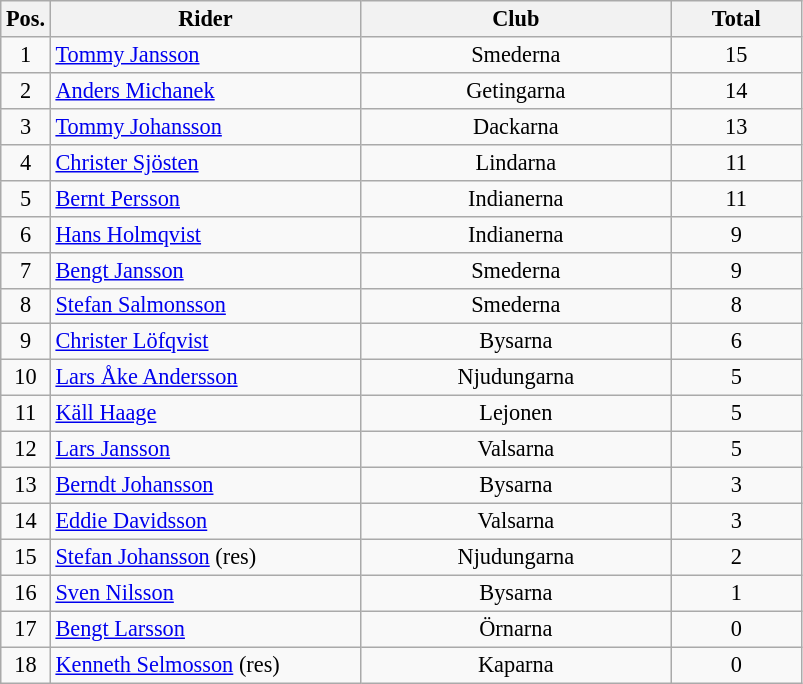<table class=wikitable style="font-size:93%;">
<tr>
<th width=25px>Pos.</th>
<th width=200px>Rider</th>
<th width=200px>Club</th>
<th width=80px>Total</th>
</tr>
<tr align=center>
<td>1</td>
<td align=left><a href='#'>Tommy Jansson</a></td>
<td>Smederna</td>
<td>15</td>
</tr>
<tr align=center>
<td>2</td>
<td align=left><a href='#'>Anders Michanek</a></td>
<td>Getingarna</td>
<td>14</td>
</tr>
<tr align=center>
<td>3</td>
<td align=left><a href='#'>Tommy Johansson</a></td>
<td>Dackarna</td>
<td>13</td>
</tr>
<tr align=center>
<td>4</td>
<td align=left><a href='#'>Christer Sjösten</a></td>
<td>Lindarna</td>
<td>11</td>
</tr>
<tr align=center>
<td>5</td>
<td align=left><a href='#'>Bernt Persson</a></td>
<td>Indianerna</td>
<td>11</td>
</tr>
<tr align=center>
<td>6</td>
<td align=left><a href='#'>Hans Holmqvist</a></td>
<td>Indianerna</td>
<td>9</td>
</tr>
<tr align=center>
<td>7</td>
<td align=left><a href='#'>Bengt Jansson</a></td>
<td>Smederna</td>
<td>9</td>
</tr>
<tr align=center>
<td>8</td>
<td align=left><a href='#'>Stefan Salmonsson</a></td>
<td>Smederna</td>
<td>8</td>
</tr>
<tr align=center>
<td>9</td>
<td align=left><a href='#'>Christer Löfqvist</a></td>
<td>Bysarna</td>
<td>6</td>
</tr>
<tr align=center>
<td>10</td>
<td align=left><a href='#'>Lars Åke Andersson</a></td>
<td>Njudungarna</td>
<td>5</td>
</tr>
<tr align=center>
<td>11</td>
<td align=left><a href='#'>Käll Haage</a></td>
<td>Lejonen</td>
<td>5</td>
</tr>
<tr align=center>
<td>12</td>
<td align=left><a href='#'>Lars Jansson</a></td>
<td>Valsarna</td>
<td>5</td>
</tr>
<tr align=center>
<td>13</td>
<td align=left><a href='#'>Berndt Johansson</a></td>
<td>Bysarna</td>
<td>3</td>
</tr>
<tr align=center>
<td>14</td>
<td align=left><a href='#'>Eddie Davidsson</a></td>
<td>Valsarna</td>
<td>3</td>
</tr>
<tr align=center>
<td>15</td>
<td align=left><a href='#'>Stefan Johansson</a> (res)</td>
<td>Njudungarna</td>
<td>2</td>
</tr>
<tr align=center>
<td>16</td>
<td align=left><a href='#'>Sven Nilsson</a></td>
<td>Bysarna</td>
<td>1</td>
</tr>
<tr align=center>
<td>17</td>
<td align=left><a href='#'>Bengt Larsson</a></td>
<td>Örnarna</td>
<td>0</td>
</tr>
<tr align=center>
<td>18</td>
<td align=left><a href='#'>Kenneth Selmosson</a> (res)</td>
<td>Kaparna</td>
<td>0</td>
</tr>
</table>
